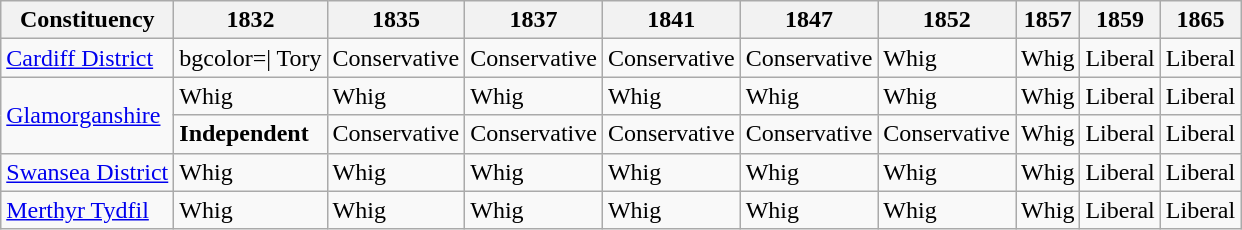<table class=wikitable sortable>
<tr>
<th>Constituency</th>
<th>1832</th>
<th>1835</th>
<th>1837</th>
<th>1841</th>
<th>1847</th>
<th>1852</th>
<th>1857</th>
<th>1859</th>
<th>1865</th>
</tr>
<tr>
<td><a href='#'>Cardiff District</a></td>
<td bgcolor=>bgcolor=| Tory</td>
<td bgcolor=>Conservative</td>
<td bgcolor=>Conservative</td>
<td bgcolor=>Conservative</td>
<td bgcolor=>Conservative</td>
<td bgcolor=>Whig</td>
<td bgcolor=>Whig</td>
<td bgcolor=>Liberal</td>
<td bgcolor=>Liberal</td>
</tr>
<tr>
<td rowspan=2><a href='#'>Glamorganshire</a></td>
<td bgcolor=>Whig</td>
<td bgcolor=>Whig</td>
<td bgcolor=>Whig</td>
<td bgcolor=>Whig</td>
<td bgcolor=>Whig</td>
<td bgcolor=>Whig</td>
<td bgcolor=>Whig</td>
<td bgcolor=>Liberal</td>
<td bgcolor=>Liberal</td>
</tr>
<tr>
<td bgcolor=><strong>Independent</strong></td>
<td bgcolor=>Conservative</td>
<td bgcolor=>Conservative</td>
<td bgcolor=>Conservative</td>
<td bgcolor=>Conservative</td>
<td bgcolor=>Conservative</td>
<td bgcolor=>Whig</td>
<td bgcolor=>Liberal</td>
<td bgcolor=>Liberal</td>
</tr>
<tr>
<td><a href='#'>Swansea District</a></td>
<td bgcolor=>Whig</td>
<td bgcolor=>Whig</td>
<td bgcolor=>Whig</td>
<td bgcolor=>Whig</td>
<td bgcolor=>Whig</td>
<td bgcolor=>Whig</td>
<td bgcolor=>Whig</td>
<td bgcolor=>Liberal</td>
<td bgcolor=>Liberal</td>
</tr>
<tr>
<td><a href='#'>Merthyr Tydfil</a></td>
<td bgcolor=>Whig</td>
<td bgcolor=>Whig</td>
<td bgcolor=>Whig</td>
<td bgcolor=>Whig</td>
<td bgcolor=>Whig</td>
<td bgcolor=>Whig</td>
<td bgcolor=>Whig</td>
<td bgcolor=>Liberal</td>
<td bgcolor=>Liberal</td>
</tr>
</table>
